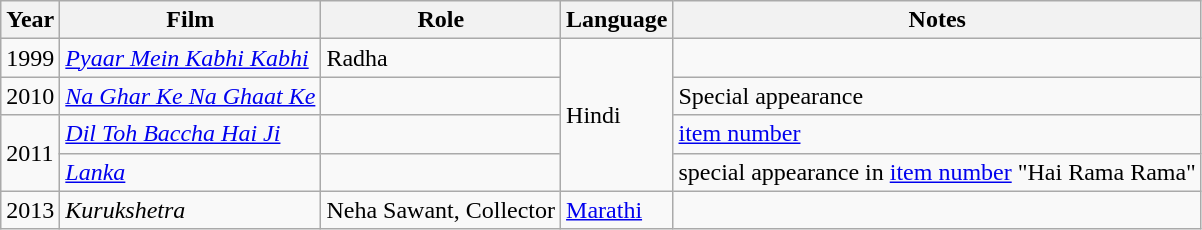<table class="wikitable sortable">
<tr>
<th>Year</th>
<th>Film</th>
<th class="unsortable">Role</th>
<th class="unsortable">Language</th>
<th class="unsortable">Notes</th>
</tr>
<tr>
<td>1999</td>
<td><em><a href='#'>Pyaar Mein Kabhi Kabhi</a></em></td>
<td>Radha</td>
<td rowspan="4">Hindi</td>
<td></td>
</tr>
<tr>
<td>2010</td>
<td><em><a href='#'>Na Ghar Ke Na Ghaat Ke</a></em></td>
<td></td>
<td>Special appearance</td>
</tr>
<tr>
<td rowspan="2">2011</td>
<td><em><a href='#'>Dil Toh Baccha Hai Ji</a></em></td>
<td></td>
<td><a href='#'>item number</a></td>
</tr>
<tr>
<td><em><a href='#'>Lanka</a></em></td>
<td></td>
<td>special appearance in <a href='#'>item number</a> "Hai Rama Rama"</td>
</tr>
<tr>
<td>2013</td>
<td><em>Kurukshetra</em></td>
<td>Neha Sawant, Collector</td>
<td><a href='#'>Marathi</a></td>
<td></td>
</tr>
</table>
